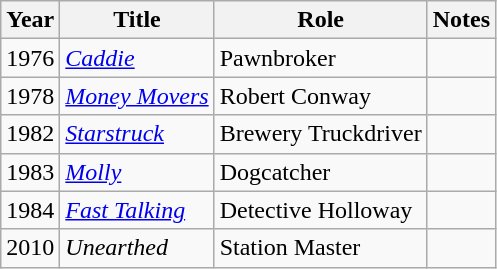<table class=wikitable>
<tr>
<th>Year</th>
<th>Title</th>
<th>Role</th>
<th>Notes</th>
</tr>
<tr>
<td>1976</td>
<td><em><a href='#'>Caddie</a></em></td>
<td>Pawnbroker</td>
<td></td>
</tr>
<tr>
<td>1978</td>
<td><em><a href='#'>Money Movers</a></em></td>
<td>Robert Conway</td>
<td></td>
</tr>
<tr>
<td>1982</td>
<td><em><a href='#'>Starstruck</a></em></td>
<td>Brewery Truckdriver</td>
<td></td>
</tr>
<tr>
<td>1983</td>
<td><em><a href='#'>Molly</a></em></td>
<td>Dogcatcher</td>
<td></td>
</tr>
<tr>
<td>1984</td>
<td><em><a href='#'>Fast Talking</a></em></td>
<td>Detective Holloway</td>
<td></td>
</tr>
<tr>
<td>2010</td>
<td><em>Unearthed</em></td>
<td>Station Master</td>
<td></td>
</tr>
</table>
